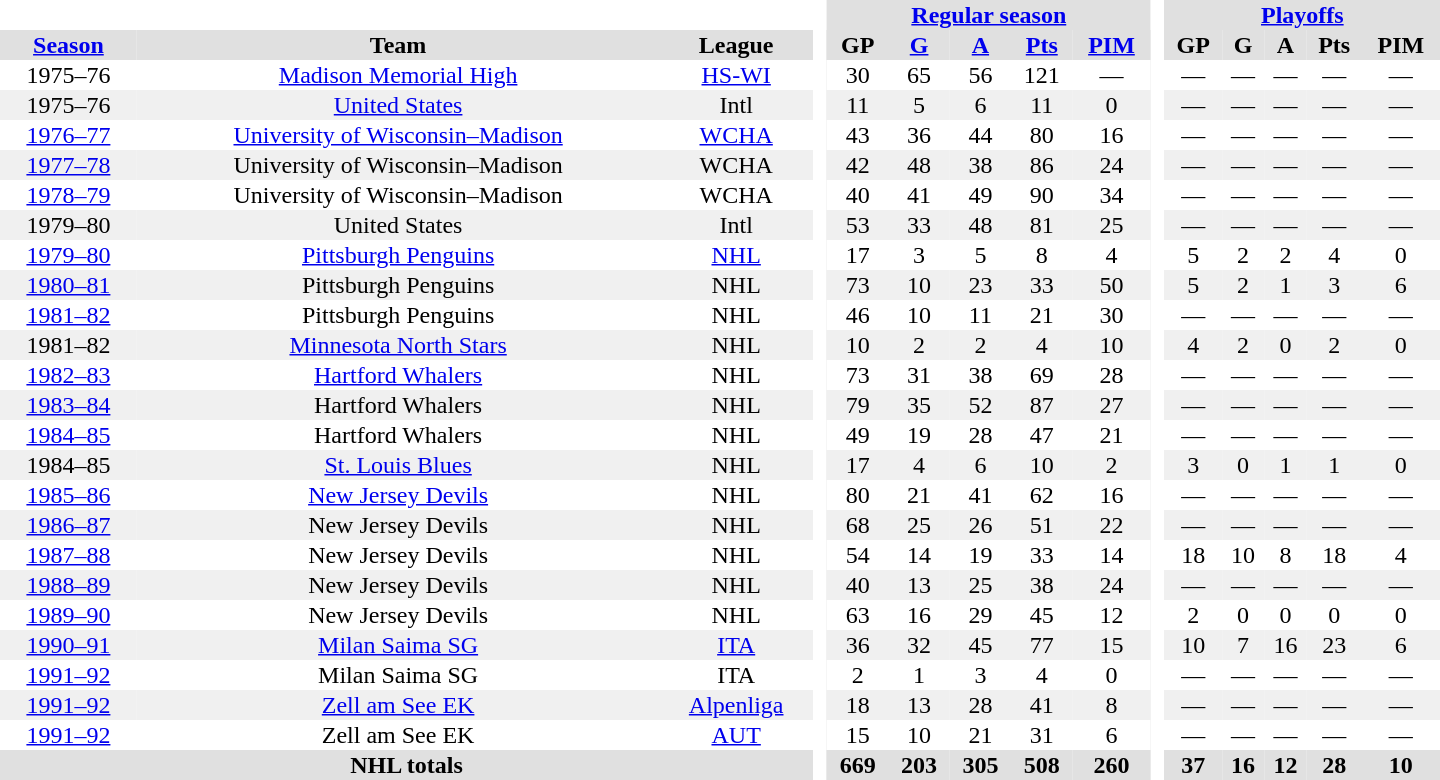<table border="0" cellpadding="1" cellspacing="0" style="text-align:center; width:60em">
<tr style="background:#e0e0e0;">
<th colspan="3" style="background:#fff;"> </th>
<th rowspan="99" style="background:#fff;"> </th>
<th colspan="5"><a href='#'>Regular season</a></th>
<th rowspan="99" style="background:#fff;"> </th>
<th colspan="5"><a href='#'>Playoffs</a></th>
</tr>
<tr style="background:#e0e0e0;">
<th><a href='#'>Season</a></th>
<th>Team</th>
<th>League</th>
<th>GP</th>
<th><a href='#'>G</a></th>
<th><a href='#'>A</a></th>
<th><a href='#'>Pts</a></th>
<th><a href='#'>PIM</a></th>
<th>GP</th>
<th>G</th>
<th>A</th>
<th>Pts</th>
<th>PIM</th>
</tr>
<tr>
<td>1975–76</td>
<td><a href='#'>Madison Memorial High</a></td>
<td><a href='#'>HS-WI</a></td>
<td>30</td>
<td>65</td>
<td>56</td>
<td>121</td>
<td>—</td>
<td>—</td>
<td>—</td>
<td>—</td>
<td>—</td>
<td>—</td>
</tr>
<tr style="background:#f0f0f0;">
<td>1975–76</td>
<td><a href='#'>United States</a></td>
<td>Intl</td>
<td>11</td>
<td>5</td>
<td>6</td>
<td>11</td>
<td>0</td>
<td>—</td>
<td>—</td>
<td>—</td>
<td>—</td>
<td>—</td>
</tr>
<tr>
<td><a href='#'>1976–77</a></td>
<td><a href='#'>University of Wisconsin–Madison</a></td>
<td><a href='#'>WCHA</a></td>
<td>43</td>
<td>36</td>
<td>44</td>
<td>80</td>
<td>16</td>
<td>—</td>
<td>—</td>
<td>—</td>
<td>—</td>
<td>—</td>
</tr>
<tr style="background:#f0f0f0;">
<td><a href='#'>1977–78</a></td>
<td>University of Wisconsin–Madison</td>
<td>WCHA</td>
<td>42</td>
<td>48</td>
<td>38</td>
<td>86</td>
<td>24</td>
<td>—</td>
<td>—</td>
<td>—</td>
<td>—</td>
<td>—</td>
</tr>
<tr>
<td><a href='#'>1978–79</a></td>
<td>University of Wisconsin–Madison</td>
<td>WCHA</td>
<td>40</td>
<td>41</td>
<td>49</td>
<td>90</td>
<td>34</td>
<td>—</td>
<td>—</td>
<td>—</td>
<td>—</td>
<td>—</td>
</tr>
<tr style="background:#f0f0f0;">
<td>1979–80</td>
<td>United States</td>
<td>Intl</td>
<td>53</td>
<td>33</td>
<td>48</td>
<td>81</td>
<td>25</td>
<td>—</td>
<td>—</td>
<td>—</td>
<td>—</td>
<td>—</td>
</tr>
<tr>
<td><a href='#'>1979–80</a></td>
<td><a href='#'>Pittsburgh Penguins</a></td>
<td><a href='#'>NHL</a></td>
<td>17</td>
<td>3</td>
<td>5</td>
<td>8</td>
<td>4</td>
<td>5</td>
<td>2</td>
<td>2</td>
<td>4</td>
<td>0</td>
</tr>
<tr style="background:#f0f0f0;">
<td><a href='#'>1980–81</a></td>
<td>Pittsburgh Penguins</td>
<td>NHL</td>
<td>73</td>
<td>10</td>
<td>23</td>
<td>33</td>
<td>50</td>
<td>5</td>
<td>2</td>
<td>1</td>
<td>3</td>
<td>6</td>
</tr>
<tr>
<td><a href='#'>1981–82</a></td>
<td>Pittsburgh Penguins</td>
<td>NHL</td>
<td>46</td>
<td>10</td>
<td>11</td>
<td>21</td>
<td>30</td>
<td>—</td>
<td>—</td>
<td>—</td>
<td>—</td>
<td>—</td>
</tr>
<tr style="background:#f0f0f0;">
<td>1981–82</td>
<td><a href='#'>Minnesota North Stars</a></td>
<td>NHL</td>
<td>10</td>
<td>2</td>
<td>2</td>
<td>4</td>
<td>10</td>
<td>4</td>
<td>2</td>
<td>0</td>
<td>2</td>
<td>0</td>
</tr>
<tr>
<td><a href='#'>1982–83</a></td>
<td><a href='#'>Hartford Whalers</a></td>
<td>NHL</td>
<td>73</td>
<td>31</td>
<td>38</td>
<td>69</td>
<td>28</td>
<td>—</td>
<td>—</td>
<td>—</td>
<td>—</td>
<td>—</td>
</tr>
<tr style="background:#f0f0f0;">
<td><a href='#'>1983–84</a></td>
<td>Hartford Whalers</td>
<td>NHL</td>
<td>79</td>
<td>35</td>
<td>52</td>
<td>87</td>
<td>27</td>
<td>—</td>
<td>—</td>
<td>—</td>
<td>—</td>
<td>—</td>
</tr>
<tr>
<td><a href='#'>1984–85</a></td>
<td>Hartford Whalers</td>
<td>NHL</td>
<td>49</td>
<td>19</td>
<td>28</td>
<td>47</td>
<td>21</td>
<td>—</td>
<td>—</td>
<td>—</td>
<td>—</td>
<td>—</td>
</tr>
<tr style="background:#f0f0f0;">
<td>1984–85</td>
<td><a href='#'>St. Louis Blues</a></td>
<td>NHL</td>
<td>17</td>
<td>4</td>
<td>6</td>
<td>10</td>
<td>2</td>
<td>3</td>
<td>0</td>
<td>1</td>
<td>1</td>
<td>0</td>
</tr>
<tr>
<td><a href='#'>1985–86</a></td>
<td><a href='#'>New Jersey Devils</a></td>
<td>NHL</td>
<td>80</td>
<td>21</td>
<td>41</td>
<td>62</td>
<td>16</td>
<td>—</td>
<td>—</td>
<td>—</td>
<td>—</td>
<td>—</td>
</tr>
<tr style="background:#f0f0f0;">
<td><a href='#'>1986–87</a></td>
<td>New Jersey Devils</td>
<td>NHL</td>
<td>68</td>
<td>25</td>
<td>26</td>
<td>51</td>
<td>22</td>
<td>—</td>
<td>—</td>
<td>—</td>
<td>—</td>
<td>—</td>
</tr>
<tr>
<td><a href='#'>1987–88</a></td>
<td>New Jersey Devils</td>
<td>NHL</td>
<td>54</td>
<td>14</td>
<td>19</td>
<td>33</td>
<td>14</td>
<td>18</td>
<td>10</td>
<td>8</td>
<td>18</td>
<td>4</td>
</tr>
<tr style="background:#f0f0f0;">
<td><a href='#'>1988–89</a></td>
<td>New Jersey Devils</td>
<td>NHL</td>
<td>40</td>
<td>13</td>
<td>25</td>
<td>38</td>
<td>24</td>
<td>—</td>
<td>—</td>
<td>—</td>
<td>—</td>
<td>—</td>
</tr>
<tr>
<td><a href='#'>1989–90</a></td>
<td>New Jersey Devils</td>
<td>NHL</td>
<td>63</td>
<td>16</td>
<td>29</td>
<td>45</td>
<td>12</td>
<td>2</td>
<td>0</td>
<td>0</td>
<td>0</td>
<td>0</td>
</tr>
<tr style="background:#f0f0f0;">
<td><a href='#'>1990–91</a></td>
<td><a href='#'>Milan Saima SG</a></td>
<td><a href='#'>ITA</a></td>
<td>36</td>
<td>32</td>
<td>45</td>
<td>77</td>
<td>15</td>
<td>10</td>
<td>7</td>
<td>16</td>
<td>23</td>
<td>6</td>
</tr>
<tr>
<td><a href='#'>1991–92</a></td>
<td>Milan Saima SG</td>
<td>ITA</td>
<td>2</td>
<td>1</td>
<td>3</td>
<td>4</td>
<td>0</td>
<td>—</td>
<td>—</td>
<td>—</td>
<td>—</td>
<td>—</td>
</tr>
<tr style="background:#f0f0f0;">
<td><a href='#'>1991–92</a></td>
<td><a href='#'>Zell am See EK</a></td>
<td><a href='#'>Alpenliga</a></td>
<td>18</td>
<td>13</td>
<td>28</td>
<td>41</td>
<td>8</td>
<td>—</td>
<td>—</td>
<td>—</td>
<td>—</td>
<td>—</td>
</tr>
<tr>
<td><a href='#'>1991–92</a></td>
<td>Zell am See EK</td>
<td><a href='#'>AUT</a></td>
<td>15</td>
<td>10</td>
<td>21</td>
<td>31</td>
<td>6</td>
<td>—</td>
<td>—</td>
<td>—</td>
<td>—</td>
<td>—</td>
</tr>
<tr style="background:#e0e0e0;">
<th colspan="3">NHL totals</th>
<th>669</th>
<th>203</th>
<th>305</th>
<th>508</th>
<th>260</th>
<th>37</th>
<th>16</th>
<th>12</th>
<th>28</th>
<th>10</th>
</tr>
</table>
